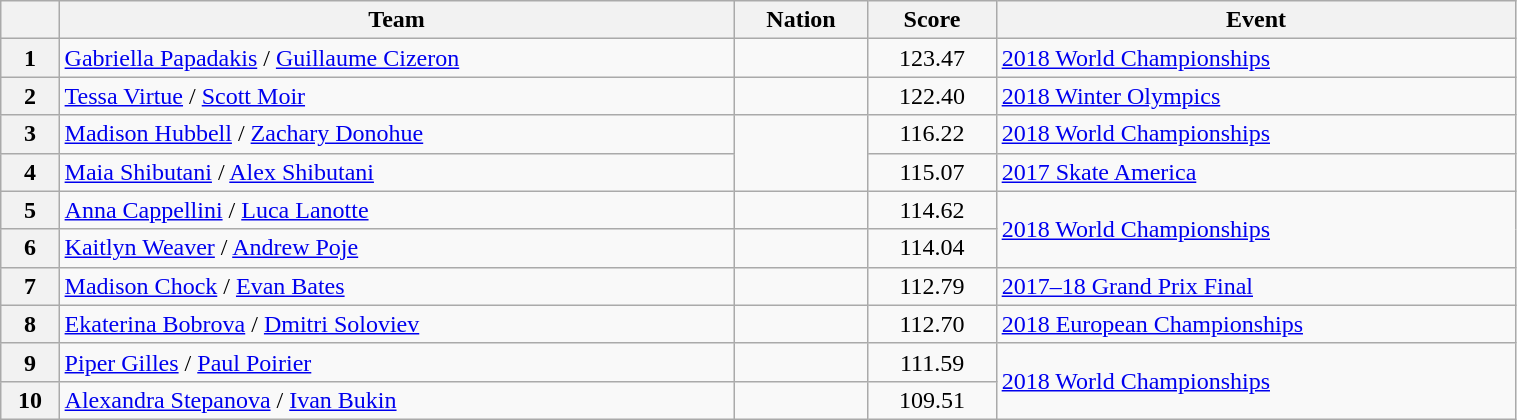<table class="wikitable sortable" style="text-align:left; width:80%">
<tr>
<th scope="col"></th>
<th scope="col">Team</th>
<th scope="col">Nation</th>
<th scope="col">Score</th>
<th scope="col">Event</th>
</tr>
<tr>
<th scope="row">1</th>
<td><a href='#'>Gabriella Papadakis</a> / <a href='#'>Guillaume Cizeron</a></td>
<td></td>
<td style="text-align:center;">123.47</td>
<td><a href='#'>2018 World Championships</a></td>
</tr>
<tr>
<th scope="row">2</th>
<td><a href='#'>Tessa Virtue</a> / <a href='#'>Scott Moir</a></td>
<td></td>
<td style="text-align:center;">122.40</td>
<td><a href='#'>2018 Winter Olympics</a></td>
</tr>
<tr>
<th scope="row">3</th>
<td><a href='#'>Madison Hubbell</a> / <a href='#'>Zachary Donohue</a></td>
<td rowspan="2"></td>
<td style="text-align:center;">116.22</td>
<td><a href='#'>2018 World Championships</a></td>
</tr>
<tr>
<th scope="row">4</th>
<td><a href='#'>Maia Shibutani</a> / <a href='#'>Alex Shibutani</a></td>
<td style="text-align:center;">115.07</td>
<td><a href='#'>2017 Skate America</a></td>
</tr>
<tr>
<th scope="row">5</th>
<td><a href='#'>Anna Cappellini</a> / <a href='#'>Luca Lanotte</a></td>
<td></td>
<td style="text-align:center;">114.62</td>
<td rowspan="2"><a href='#'>2018 World Championships</a></td>
</tr>
<tr>
<th scope="row">6</th>
<td><a href='#'>Kaitlyn Weaver</a> / <a href='#'>Andrew Poje</a></td>
<td></td>
<td style="text-align:center;">114.04</td>
</tr>
<tr>
<th scope="row">7</th>
<td><a href='#'>Madison Chock</a> / <a href='#'>Evan Bates</a></td>
<td></td>
<td style="text-align:center;">112.79</td>
<td><a href='#'>2017–18 Grand Prix Final</a></td>
</tr>
<tr>
<th scope="row">8</th>
<td><a href='#'>Ekaterina Bobrova</a> / <a href='#'>Dmitri Soloviev</a></td>
<td></td>
<td style="text-align:center;">112.70</td>
<td><a href='#'>2018 European Championships</a></td>
</tr>
<tr>
<th scope="row">9</th>
<td><a href='#'>Piper Gilles</a> / <a href='#'>Paul Poirier</a></td>
<td></td>
<td style="text-align:center;">111.59</td>
<td rowspan="2"><a href='#'>2018 World Championships</a></td>
</tr>
<tr>
<th scope="row">10</th>
<td><a href='#'>Alexandra Stepanova</a> / <a href='#'>Ivan Bukin</a></td>
<td></td>
<td style="text-align:center;">109.51</td>
</tr>
</table>
